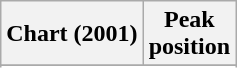<table class="wikitable sortable plainrowheaders" style="text-align:center">
<tr>
<th scope="col">Chart (2001)</th>
<th scope="col">Peak<br>position</th>
</tr>
<tr>
</tr>
<tr>
</tr>
<tr>
</tr>
</table>
